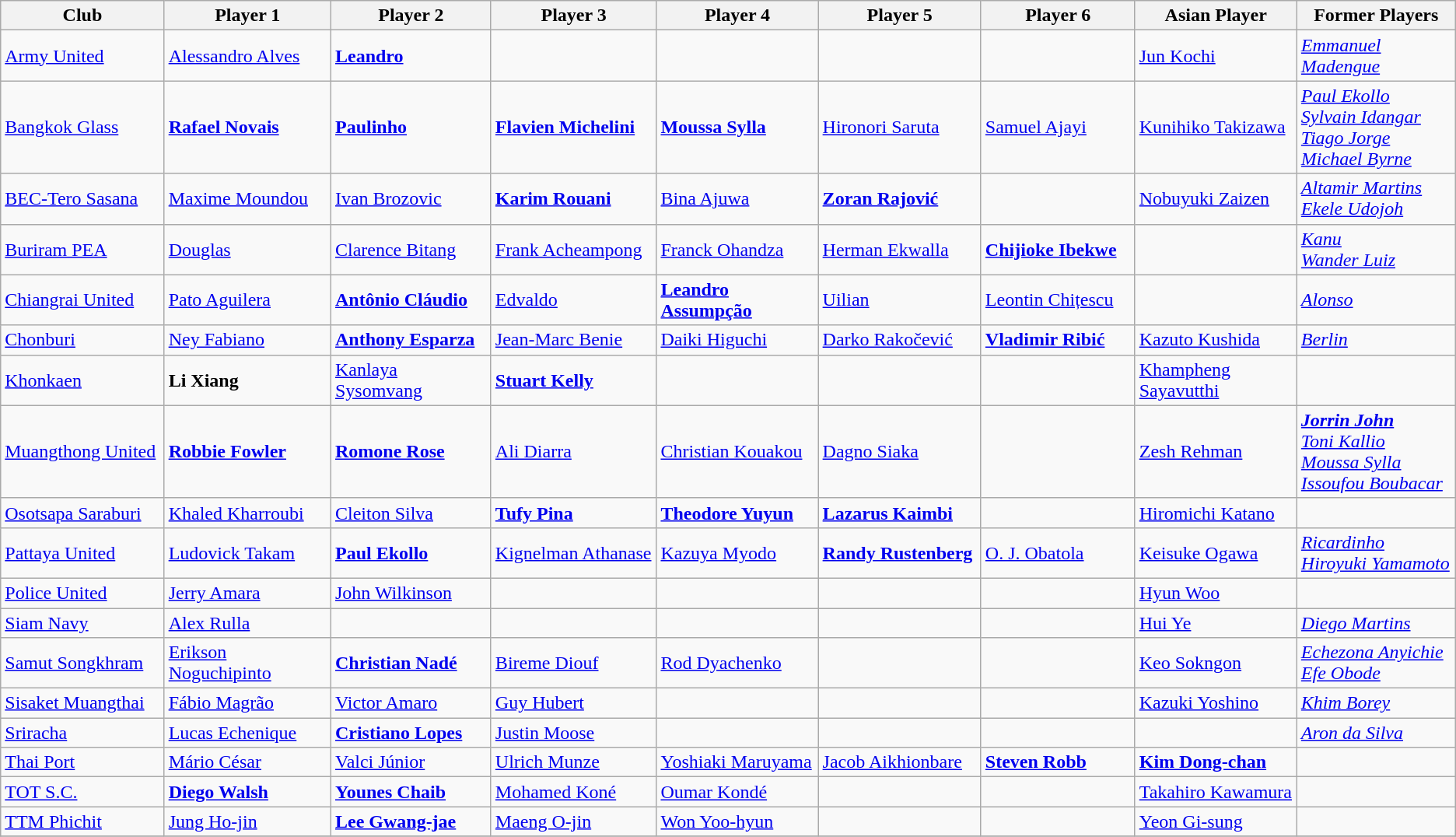<table class="wikitable">
<tr>
<th width="170">Club</th>
<th width="170">Player 1</th>
<th width="170">Player 2</th>
<th width="170">Player 3</th>
<th width="170">Player 4</th>
<th width="170">Player 5</th>
<th width="170">Player 6</th>
<th width="170">Asian Player</th>
<th width="170">Former Players</th>
</tr>
<tr>
<td><a href='#'>Army United</a></td>
<td> <a href='#'>Alessandro Alves</a></td>
<td> <strong><a href='#'>Leandro</a></strong></td>
<td></td>
<td></td>
<td></td>
<td></td>
<td> <a href='#'>Jun Kochi</a></td>
<td> <em><a href='#'>Emmanuel Madengue</a></em></td>
</tr>
<tr>
<td><a href='#'>Bangkok Glass</a></td>
<td> <strong><a href='#'>Rafael Novais</a></strong></td>
<td> <strong><a href='#'>Paulinho</a></strong></td>
<td> <strong><a href='#'>Flavien Michelini</a></strong></td>
<td> <strong><a href='#'>Moussa Sylla</a></strong></td>
<td> <a href='#'>Hironori Saruta</a></td>
<td> <a href='#'>Samuel Ajayi</a></td>
<td> <a href='#'>Kunihiko Takizawa</a></td>
<td> <em><a href='#'>Paul Ekollo</a></em> <br>  <em><a href='#'>Sylvain Idangar</a></em> <br>  <em><a href='#'>Tiago Jorge</a></em> <br>  <em><a href='#'>Michael Byrne</a></em></td>
</tr>
<tr>
<td><a href='#'>BEC-Tero Sasana</a></td>
<td> <a href='#'>Maxime Moundou</a></td>
<td> <a href='#'>Ivan Brozovic</a></td>
<td> <strong><a href='#'>Karim Rouani</a></strong></td>
<td> <a href='#'>Bina Ajuwa</a></td>
<td> <strong><a href='#'>Zoran Rajović</a></strong></td>
<td></td>
<td> <a href='#'>Nobuyuki Zaizen</a></td>
<td> <em><a href='#'>Altamir Martins</a></em> <br>  <em><a href='#'>Ekele Udojoh</a></em></td>
</tr>
<tr>
<td><a href='#'>Buriram PEA</a></td>
<td> <a href='#'>Douglas</a></td>
<td> <a href='#'>Clarence Bitang</a></td>
<td> <a href='#'>Frank Acheampong</a></td>
<td> <a href='#'>Franck Ohandza</a></td>
<td> <a href='#'>Herman Ekwalla</a></td>
<td> <strong><a href='#'>Chijioke Ibekwe</a></strong></td>
<td></td>
<td> <em><a href='#'>Kanu</a></em> <br>  <em><a href='#'>Wander Luiz</a></em></td>
</tr>
<tr>
<td><a href='#'>Chiangrai United</a></td>
<td> <a href='#'>Pato Aguilera</a></td>
<td> <strong><a href='#'>Antônio Cláudio</a></strong></td>
<td> <a href='#'>Edvaldo</a></td>
<td> <strong><a href='#'>Leandro Assumpção</a></strong></td>
<td> <a href='#'>Uilian</a></td>
<td> <a href='#'>Leontin Chițescu</a></td>
<td></td>
<td> <em><a href='#'>Alonso</a></em></td>
</tr>
<tr>
<td><a href='#'>Chonburi</a></td>
<td> <a href='#'>Ney Fabiano</a></td>
<td> <strong><a href='#'>Anthony Esparza</a></strong></td>
<td> <a href='#'>Jean-Marc Benie</a></td>
<td> <a href='#'>Daiki Higuchi</a></td>
<td> <a href='#'>Darko Rakočević</a></td>
<td> <strong><a href='#'>Vladimir Ribić</a></strong></td>
<td> <a href='#'>Kazuto Kushida</a></td>
<td> <em><a href='#'>Berlin</a></em></td>
</tr>
<tr>
<td><a href='#'>Khonkaen</a></td>
<td> <strong>Li Xiang</strong></td>
<td> <a href='#'>Kanlaya Sysomvang</a></td>
<td> <strong><a href='#'>Stuart Kelly</a></strong></td>
<td></td>
<td></td>
<td></td>
<td> <a href='#'>Khampheng Sayavutthi</a></td>
<td></td>
</tr>
<tr>
<td><a href='#'>Muangthong United</a></td>
<td> <strong><a href='#'>Robbie Fowler</a></strong></td>
<td> <strong><a href='#'>Romone Rose</a></strong></td>
<td> <a href='#'>Ali Diarra</a></td>
<td> <a href='#'>Christian Kouakou</a></td>
<td> <a href='#'>Dagno Siaka</a></td>
<td></td>
<td> <a href='#'>Zesh Rehman</a></td>
<td> <strong><em><a href='#'>Jorrin John</a></em></strong> <br>  <em><a href='#'>Toni Kallio</a></em> <br>  <em><a href='#'>Moussa Sylla</a></em> <br>  <em><a href='#'>Issoufou Boubacar</a></em></td>
</tr>
<tr>
<td><a href='#'>Osotsapa Saraburi</a></td>
<td> <a href='#'>Khaled Kharroubi</a></td>
<td> <a href='#'>Cleiton Silva</a></td>
<td> <strong><a href='#'>Tufy Pina</a></strong></td>
<td> <strong><a href='#'>Theodore Yuyun</a></strong></td>
<td> <strong><a href='#'>Lazarus Kaimbi</a></strong></td>
<td></td>
<td> <a href='#'>Hiromichi Katano</a></td>
<td></td>
</tr>
<tr>
<td><a href='#'>Pattaya United</a></td>
<td> <a href='#'>Ludovick Takam</a></td>
<td> <strong><a href='#'>Paul Ekollo</a></strong></td>
<td> <a href='#'>Kignelman Athanase</a></td>
<td> <a href='#'>Kazuya Myodo</a></td>
<td> <strong><a href='#'>Randy Rustenberg</a></strong></td>
<td> <a href='#'>O. J. Obatola</a></td>
<td> <a href='#'>Keisuke Ogawa</a></td>
<td> <em><a href='#'>Ricardinho</a></em> <br>  <em><a href='#'>Hiroyuki Yamamoto</a></em></td>
</tr>
<tr>
<td><a href='#'>Police United</a></td>
<td> <a href='#'>Jerry Amara</a></td>
<td> <a href='#'>John Wilkinson</a></td>
<td></td>
<td></td>
<td></td>
<td></td>
<td> <a href='#'>Hyun Woo</a></td>
<td></td>
</tr>
<tr>
<td><a href='#'>Siam Navy</a></td>
<td> <a href='#'>Alex Rulla</a></td>
<td></td>
<td></td>
<td></td>
<td></td>
<td></td>
<td> <a href='#'>Hui Ye</a></td>
<td> <em><a href='#'>Diego Martins</a></em></td>
</tr>
<tr>
<td><a href='#'>Samut Songkhram</a></td>
<td> <a href='#'>Erikson Noguchipinto</a></td>
<td> <strong><a href='#'>Christian Nadé</a></strong></td>
<td> <a href='#'>Bireme Diouf</a></td>
<td> <a href='#'>Rod Dyachenko</a></td>
<td></td>
<td></td>
<td> <a href='#'>Keo Sokngon</a></td>
<td> <em><a href='#'>Echezona Anyichie</a></em> <br>  <em><a href='#'>Efe Obode</a></em></td>
</tr>
<tr>
<td><a href='#'>Sisaket Muangthai</a></td>
<td> <a href='#'>Fábio Magrão</a></td>
<td> <a href='#'>Victor Amaro</a></td>
<td> <a href='#'>Guy Hubert</a></td>
<td></td>
<td></td>
<td></td>
<td> <a href='#'>Kazuki Yoshino</a></td>
<td> <em><a href='#'>Khim Borey</a></em></td>
</tr>
<tr>
<td><a href='#'>Sriracha</a></td>
<td> <a href='#'>Lucas Echenique</a></td>
<td> <strong><a href='#'>Cristiano Lopes</a></strong></td>
<td> <a href='#'>Justin Moose</a></td>
<td></td>
<td></td>
<td></td>
<td></td>
<td> <em><a href='#'>Aron da Silva</a></em></td>
</tr>
<tr>
<td><a href='#'>Thai Port</a></td>
<td> <a href='#'>Mário César</a></td>
<td> <a href='#'>Valci Júnior</a></td>
<td> <a href='#'>Ulrich Munze</a></td>
<td> <a href='#'>Yoshiaki Maruyama</a></td>
<td> <a href='#'>Jacob Aikhionbare</a></td>
<td> <strong><a href='#'>Steven Robb</a></strong></td>
<td> <strong><a href='#'>Kim Dong-chan</a></strong></td>
<td></td>
</tr>
<tr>
<td><a href='#'>TOT S.C.</a></td>
<td> <strong><a href='#'>Diego Walsh</a></strong></td>
<td> <strong><a href='#'>Younes Chaib</a></strong></td>
<td> <a href='#'>Mohamed Koné</a></td>
<td> <a href='#'>Oumar Kondé</a></td>
<td></td>
<td></td>
<td> <a href='#'>Takahiro Kawamura</a></td>
<td></td>
</tr>
<tr>
<td><a href='#'>TTM Phichit</a></td>
<td> <a href='#'>Jung Ho-jin</a></td>
<td> <strong><a href='#'>Lee Gwang-jae</a></strong></td>
<td> <a href='#'>Maeng O-jin</a></td>
<td> <a href='#'>Won Yoo-hyun</a></td>
<td></td>
<td></td>
<td> <a href='#'>Yeon Gi-sung</a></td>
<td></td>
</tr>
<tr>
</tr>
</table>
